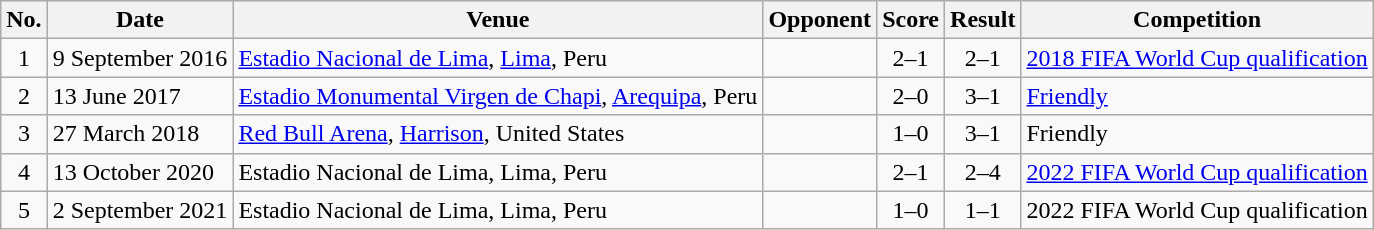<table class="wikitable sortable">
<tr>
<th scope="col">No.</th>
<th scope="col">Date</th>
<th scope="col">Venue</th>
<th scope="col">Opponent</th>
<th scope="col">Score</th>
<th scope="col">Result</th>
<th scope="col">Competition</th>
</tr>
<tr>
<td style="text-align:center">1</td>
<td>9 September 2016</td>
<td><a href='#'>Estadio Nacional de Lima</a>, <a href='#'>Lima</a>, Peru</td>
<td></td>
<td style="text-align:center">2–1</td>
<td style="text-align:center">2–1</td>
<td><a href='#'>2018 FIFA World Cup qualification</a></td>
</tr>
<tr>
<td style="text-align:center">2</td>
<td>13 June 2017</td>
<td><a href='#'>Estadio Monumental Virgen de Chapi</a>, <a href='#'>Arequipa</a>, Peru</td>
<td></td>
<td style="text-align:center">2–0</td>
<td style="text-align:center">3–1</td>
<td><a href='#'>Friendly</a></td>
</tr>
<tr>
<td style="text-align:center">3</td>
<td>27 March 2018</td>
<td><a href='#'>Red Bull Arena</a>, <a href='#'>Harrison</a>, United States</td>
<td></td>
<td style="text-align:center">1–0</td>
<td style="text-align:center">3–1</td>
<td>Friendly</td>
</tr>
<tr>
<td style="text-align:center">4</td>
<td>13 October 2020</td>
<td>Estadio Nacional de Lima, Lima, Peru</td>
<td></td>
<td style="text-align:center">2–1</td>
<td style="text-align:center">2–4</td>
<td><a href='#'>2022 FIFA World Cup qualification</a></td>
</tr>
<tr>
<td style="text-align:center">5</td>
<td>2 September 2021</td>
<td>Estadio Nacional de Lima, Lima, Peru</td>
<td></td>
<td style="text-align:center">1–0</td>
<td style="text-align:center">1–1</td>
<td>2022 FIFA World Cup qualification</td>
</tr>
</table>
